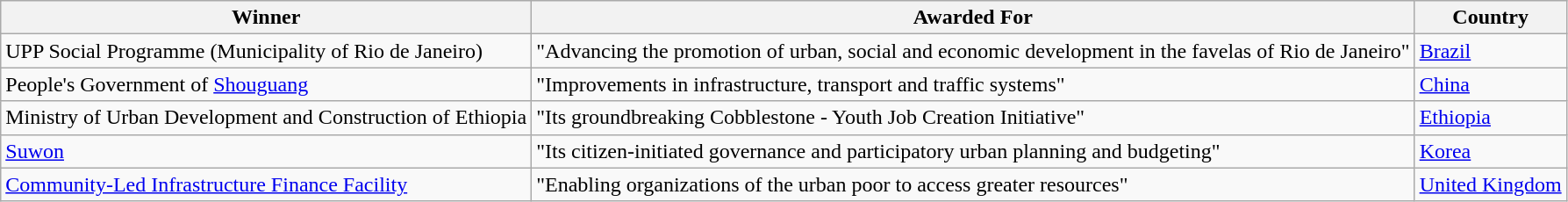<table class="wikitable">
<tr>
<th>Winner</th>
<th>Awarded For</th>
<th>Country</th>
</tr>
<tr>
<td>UPP Social Programme (Municipality of Rio de Janeiro)</td>
<td>"Advancing the promotion of urban, social and economic development in the favelas of Rio de Janeiro"</td>
<td><a href='#'>Brazil</a></td>
</tr>
<tr>
<td>People's Government of <a href='#'>Shouguang</a></td>
<td>"Improvements in infrastructure, transport and traffic systems"</td>
<td><a href='#'>China</a></td>
</tr>
<tr>
<td>Ministry of Urban Development and Construction of Ethiopia</td>
<td>"Its groundbreaking Cobblestone - Youth Job Creation Initiative"</td>
<td><a href='#'>Ethiopia</a></td>
</tr>
<tr>
<td><a href='#'>Suwon</a></td>
<td>"Its citizen-initiated governance and participatory urban planning and budgeting"</td>
<td><a href='#'>Korea</a></td>
</tr>
<tr>
<td><a href='#'>Community-Led Infrastructure Finance Facility</a></td>
<td>"Enabling organizations of the urban poor to access greater resources"</td>
<td><a href='#'>United Kingdom</a></td>
</tr>
</table>
